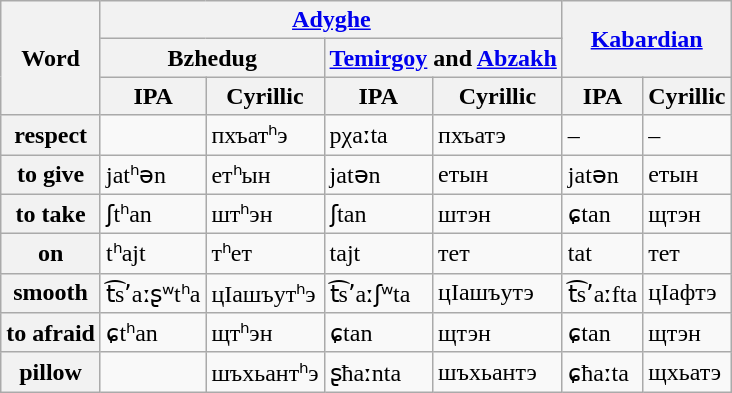<table class="wikitable" border="1" text-align="right">
<tr>
<th rowspan="3">Word</th>
<th colspan="4"><a href='#'>Adyghe</a></th>
<th rowspan="2" colspan="2"><a href='#'>Kabardian</a></th>
</tr>
<tr>
<th colspan="2">Bzhedug</th>
<th colspan="2"><a href='#'>Temirgoy</a> and <a href='#'>Abzakh</a></th>
</tr>
<tr>
<th>IPA</th>
<th>Cyrillic</th>
<th>IPA</th>
<th>Cyrillic</th>
<th>IPA</th>
<th>Cyrillic</th>
</tr>
<tr>
<th>respect</th>
<td></td>
<td>пхъатʰэ</td>
<td>pχaːta</td>
<td>пхъатэ</td>
<td>–</td>
<td>–</td>
</tr>
<tr>
<th>to give</th>
<td>jatʰən</td>
<td>етʰын</td>
<td>jatən</td>
<td>етын</td>
<td>jatən</td>
<td>етын</td>
</tr>
<tr>
<th>to take</th>
<td>ʃtʰan</td>
<td>штʰэн</td>
<td>ʃtan</td>
<td>штэн</td>
<td>ɕtan</td>
<td>щтэн</td>
</tr>
<tr>
<th>on</th>
<td>tʰajt</td>
<td>тʰет</td>
<td>tajt</td>
<td>тет</td>
<td>tat</td>
<td>тет</td>
</tr>
<tr>
<th>smooth</th>
<td>t͡sʼaːʂʷtʰa</td>
<td>цIашъутʰэ</td>
<td>t͡sʼaːʃʷta</td>
<td>цIашъутэ</td>
<td>t͡sʼaːfta</td>
<td>цIафтэ</td>
</tr>
<tr>
<th>to afraid</th>
<td>ɕtʰan</td>
<td>щтʰэн</td>
<td>ɕtan</td>
<td>щтэн</td>
<td>ɕtan</td>
<td>щтэн</td>
</tr>
<tr>
<th>pillow</th>
<td></td>
<td>шъхьантʰэ</td>
<td>ʂħaːnta</td>
<td>шъхьантэ</td>
<td>ɕħaːta</td>
<td>щхьатэ</td>
</tr>
</table>
